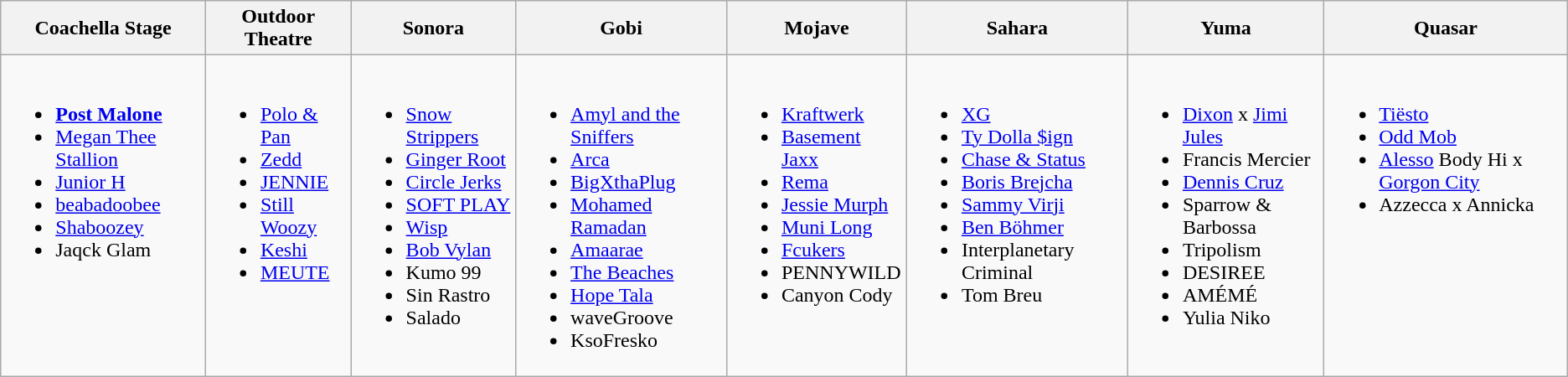<table class="wikitable">
<tr>
<th>Coachella Stage</th>
<th>Outdoor Theatre</th>
<th>Sonora</th>
<th>Gobi</th>
<th>Mojave</th>
<th>Sahara</th>
<th>Yuma</th>
<th>Quasar</th>
</tr>
<tr valign="top">
<td><br><ul><li><strong><a href='#'>Post Malone</a></strong></li><li><a href='#'>Megan Thee Stallion</a></li><li><a href='#'>Junior H</a></li><li><a href='#'>beabadoobee</a></li><li><a href='#'>Shaboozey</a></li><li>Jaqck Glam</li></ul></td>
<td><br><ul><li><a href='#'>Polo & Pan</a></li><li><a href='#'>Zedd</a></li><li><a href='#'>JENNIE</a></li><li><a href='#'>Still Woozy</a></li><li><a href='#'>Keshi</a></li><li><a href='#'>MEUTE</a></li></ul></td>
<td><br><ul><li><a href='#'>Snow Strippers</a></li><li><a href='#'>Ginger Root</a></li><li><a href='#'>Circle Jerks</a></li><li><a href='#'>SOFT PLAY</a></li><li><a href='#'>Wisp</a></li><li><a href='#'>Bob Vylan</a></li><li>Kumo 99</li><li>Sin Rastro </li><li>Salado </li></ul></td>
<td><br><ul><li><a href='#'>Amyl and the Sniffers</a></li><li><a href='#'>Arca</a></li><li><a href='#'>BigXthaPlug</a></li><li><a href='#'>Mohamed Ramadan</a></li><li><a href='#'>Amaarae</a></li><li><a href='#'>The Beaches</a></li><li><a href='#'>Hope Tala</a></li><li>waveGroove </li><li>KsoFresko </li></ul></td>
<td><br><ul><li><a href='#'>Kraftwerk</a></li><li><a href='#'>Basement Jaxx</a></li><li><a href='#'>Rema</a></li><li><a href='#'>Jessie Murph</a></li><li><a href='#'>Muni Long</a></li><li><a href='#'>Fcukers</a></li><li>PENNYWILD </li><li>Canyon Cody </li></ul></td>
<td><br><ul><li><a href='#'>XG</a></li><li><a href='#'>Ty Dolla $ign</a></li><li><a href='#'>Chase & Status</a></li><li><a href='#'>Boris Brejcha</a></li><li><a href='#'>Sammy Virji</a></li><li><a href='#'>Ben Böhmer</a></li><li>Interplanetary Criminal</li><li>Tom Breu</li></ul></td>
<td><br><ul><li><a href='#'>Dixon</a> x <a href='#'>Jimi Jules</a></li><li>Francis Mercier</li><li><a href='#'>Dennis Cruz</a></li><li>Sparrow & Barbossa</li><li>Tripolism</li><li>DESIREE</li><li>AMÉMÉ</li><li>Yulia Niko</li></ul></td>
<td><br><ul><li><a href='#'>Tiësto</a> </li><li><a href='#'>Odd Mob</a> </li><li><a href='#'>Alesso</a> Body Hi x <a href='#'>Gorgon City</a> </li><li>Azzecca x Annicka </li></ul></td>
</tr>
</table>
